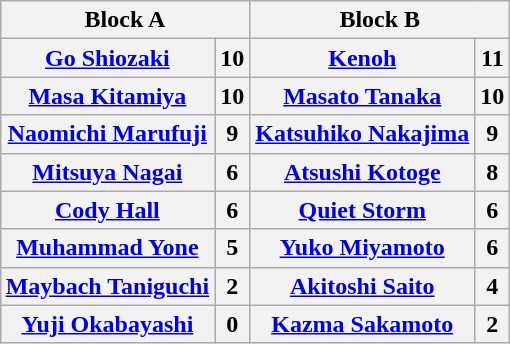<table class="wikitable" style="margin: 1em auto 1em auto;text-align:center">
<tr>
<th colspan="2">Block A</th>
<th colspan="2">Block B</th>
</tr>
<tr>
<th><a href='#'>Go Shiozaki</a></th>
<th>10</th>
<th><a href='#'>Kenoh</a></th>
<th>11</th>
</tr>
<tr>
<th><a href='#'>Masa Kitamiya</a></th>
<th>10</th>
<th><a href='#'>Masato Tanaka</a></th>
<th>10</th>
</tr>
<tr>
<th><a href='#'>Naomichi Marufuji</a></th>
<th>9</th>
<th><a href='#'>Katsuhiko Nakajima</a></th>
<th>9</th>
</tr>
<tr>
<th><a href='#'>Mitsuya Nagai</a></th>
<th>6</th>
<th><a href='#'>Atsushi Kotoge</a></th>
<th>8</th>
</tr>
<tr>
<th><a href='#'>Cody Hall</a></th>
<th>6</th>
<th><a href='#'>Quiet Storm</a></th>
<th>6</th>
</tr>
<tr>
<th><a href='#'>Muhammad Yone</a></th>
<th>5</th>
<th><a href='#'>Yuko Miyamoto</a></th>
<th>6</th>
</tr>
<tr>
<th><a href='#'>Maybach Taniguchi</a></th>
<th>2</th>
<th><a href='#'>Akitoshi Saito</a></th>
<th>4</th>
</tr>
<tr>
<th><a href='#'>Yuji Okabayashi</a></th>
<th>0</th>
<th><a href='#'>Kazma Sakamoto</a></th>
<th>2</th>
</tr>
</table>
